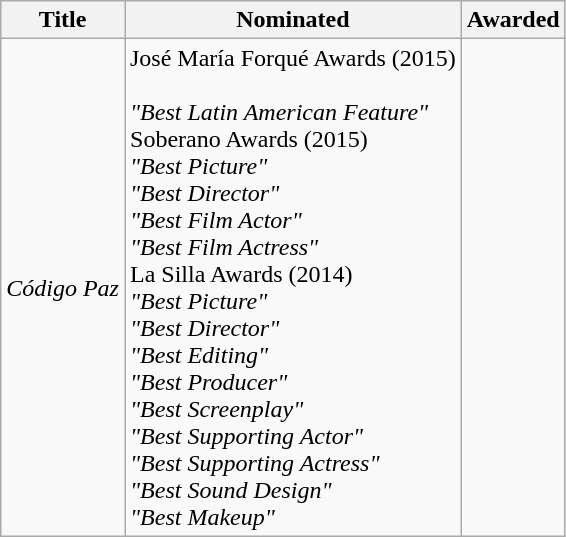<table class="wikitable">
<tr>
<th>Title</th>
<th>Nominated</th>
<th>Awarded</th>
</tr>
<tr>
<td><em>Código Paz</em></td>
<td>José María Forqué Awards (2015)<br><br><em>"Best Latin American Feature"</em><br>Soberano Awards (2015)<br>
<em>"Best Picture"</em><br>
<em>"Best Director"</em><br>
<em>"Best Film Actor"</em><br>
<em>"Best Film Actress"</em><br>La Silla Awards (2014)<br>
<em>"Best Picture"</em><br>
<em>"Best Director"</em><br>
<em>"Best Editing"</em><br>
<em>"Best Producer"</em><br>
<em>"Best Screenplay"</em><br>
<em>"Best Supporting Actor"</em><br>
<em>"Best Supporting Actress"</em><br>
<em>"Best Sound Design"</em><br>
<em>"Best Makeup"</em></td>
</tr>
</table>
